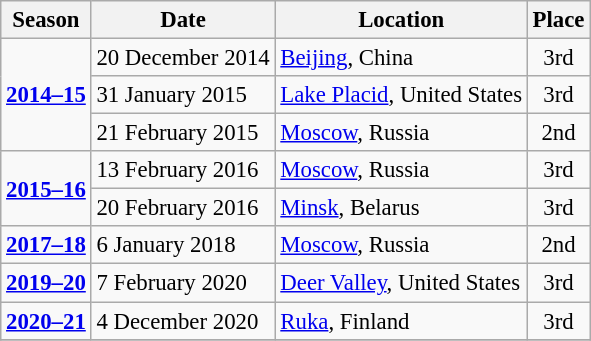<table class="wikitable"  style="text-align:center; font-size:95%;">
<tr>
<th>Season</th>
<th>Date</th>
<th>Location</th>
<th>Place</th>
</tr>
<tr>
<td rowspan=3 align=center><strong><a href='#'>2014–15</a></strong></td>
<td align=left>20 December 2014</td>
<td align=left> <a href='#'>Beijing</a>, China</td>
<td>3rd</td>
</tr>
<tr>
<td align=left>31 January 2015</td>
<td align=left> <a href='#'>Lake Placid</a>, United States</td>
<td>3rd</td>
</tr>
<tr>
<td align=left>21 February 2015</td>
<td align=left> <a href='#'>Moscow</a>, Russia</td>
<td>2nd</td>
</tr>
<tr>
<td rowspan=2 align=center><strong><a href='#'>2015–16</a></strong></td>
<td align=left>13 February 2016</td>
<td align=left> <a href='#'>Moscow</a>, Russia</td>
<td>3rd</td>
</tr>
<tr>
<td align=left>20 February 2016</td>
<td align=left> <a href='#'>Minsk</a>, Belarus</td>
<td>3rd</td>
</tr>
<tr>
<td align=center><strong><a href='#'>2017–18</a></strong></td>
<td align=left>6 January 2018</td>
<td align=left> <a href='#'>Moscow</a>, Russia</td>
<td>2nd</td>
</tr>
<tr>
<td align=center><strong><a href='#'>2019–20</a></strong></td>
<td align=left>7 February 2020</td>
<td align=left> <a href='#'>Deer Valley</a>, United States</td>
<td>3rd</td>
</tr>
<tr>
<td rowspan=1 align=center><strong><a href='#'>2020–21</a></strong></td>
<td align=left>4 December 2020</td>
<td align=left> <a href='#'>Ruka</a>, Finland</td>
<td>3rd</td>
</tr>
<tr>
</tr>
</table>
